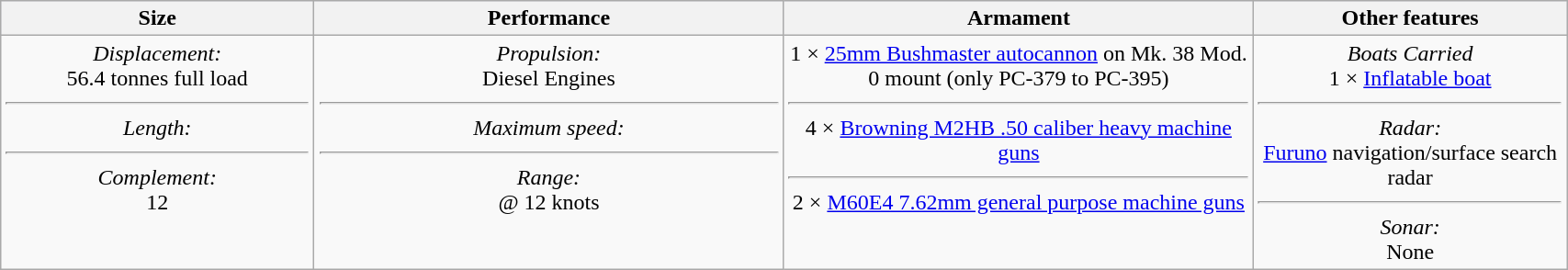<table class="wikitable"  style="width:90%; text-align:center;">
<tr style="background:lavender;">
<th>Size</th>
<th>Performance</th>
<th>Armament</th>
<th>Other features</th>
</tr>
<tr>
<td style="vertical-align:top; width:20%;"><em>Displacement:</em><br>56.4 tonnes full load <hr><em>Length:</em><br> <hr><em>Complement:</em><br>12</td>
<td style="vertical-align:top; width:30%;"><em>Propulsion:</em><br>Diesel Engines <hr><em>Maximum speed:</em><br> <hr><em>Range:</em><br> @ 12 knots</td>
<td style="vertical-align:top; width:30%;">1 × <a href='#'>25mm Bushmaster autocannon</a> on Mk. 38 Mod. 0 mount (only PC-379 to PC-395)<hr>4 × <a href='#'>Browning M2HB .50 caliber heavy machine guns</a><hr>2 × <a href='#'>M60E4 7.62mm general purpose machine guns</a></td>
<td style="vertical-align:top; width:20%;"><em>Boats Carried</em><br>1 ×  <a href='#'>Inflatable boat</a><hr><em>Radar:</em><br><a href='#'>Furuno</a> navigation/surface search radar<hr><em>Sonar:</em><br>None</td>
</tr>
</table>
